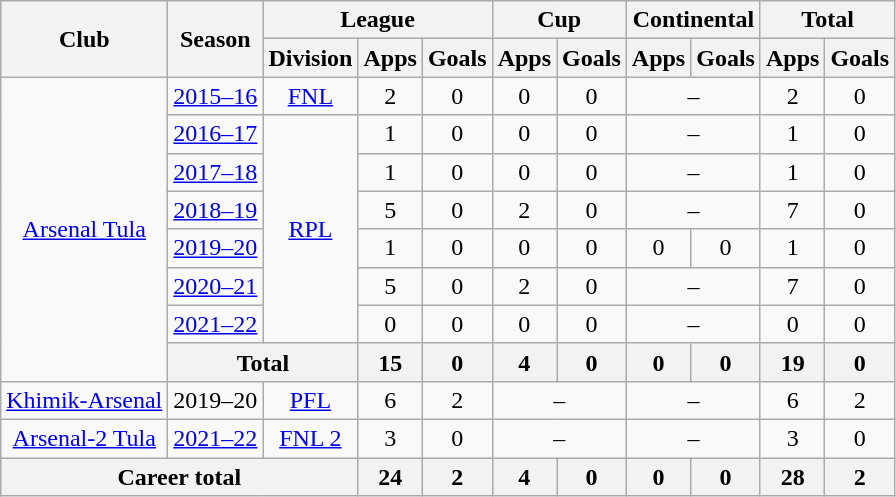<table class="wikitable" style="text-align: center;">
<tr>
<th rowspan=2>Club</th>
<th rowspan=2>Season</th>
<th colspan=3>League</th>
<th colspan=2>Cup</th>
<th colspan=2>Continental</th>
<th colspan=2>Total</th>
</tr>
<tr>
<th>Division</th>
<th>Apps</th>
<th>Goals</th>
<th>Apps</th>
<th>Goals</th>
<th>Apps</th>
<th>Goals</th>
<th>Apps</th>
<th>Goals</th>
</tr>
<tr>
<td rowspan="8"><a href='#'>Arsenal Tula</a></td>
<td><a href='#'>2015–16</a></td>
<td><a href='#'>FNL</a></td>
<td>2</td>
<td>0</td>
<td>0</td>
<td>0</td>
<td colspan=2>–</td>
<td>2</td>
<td>0</td>
</tr>
<tr>
<td><a href='#'>2016–17</a></td>
<td rowspan="6"><a href='#'>RPL</a></td>
<td>1</td>
<td>0</td>
<td>0</td>
<td>0</td>
<td colspan=2>–</td>
<td>1</td>
<td>0</td>
</tr>
<tr>
<td><a href='#'>2017–18</a></td>
<td>1</td>
<td>0</td>
<td>0</td>
<td>0</td>
<td colspan=2>–</td>
<td>1</td>
<td>0</td>
</tr>
<tr>
<td><a href='#'>2018–19</a></td>
<td>5</td>
<td>0</td>
<td>2</td>
<td>0</td>
<td colspan=2>–</td>
<td>7</td>
<td>0</td>
</tr>
<tr>
<td><a href='#'>2019–20</a></td>
<td>1</td>
<td>0</td>
<td>0</td>
<td>0</td>
<td>0</td>
<td>0</td>
<td>1</td>
<td>0</td>
</tr>
<tr>
<td><a href='#'>2020–21</a></td>
<td>5</td>
<td>0</td>
<td>2</td>
<td>0</td>
<td colspan=2>–</td>
<td>7</td>
<td>0</td>
</tr>
<tr>
<td><a href='#'>2021–22</a></td>
<td>0</td>
<td>0</td>
<td>0</td>
<td>0</td>
<td colspan=2>–</td>
<td>0</td>
<td>0</td>
</tr>
<tr>
<th colspan=2>Total</th>
<th>15</th>
<th>0</th>
<th>4</th>
<th>0</th>
<th>0</th>
<th>0</th>
<th>19</th>
<th>0</th>
</tr>
<tr>
<td><a href='#'>Khimik-Arsenal</a></td>
<td>2019–20</td>
<td><a href='#'>PFL</a></td>
<td>6</td>
<td>2</td>
<td colspan=2>–</td>
<td colspan=2>–</td>
<td>6</td>
<td>2</td>
</tr>
<tr>
<td><a href='#'>Arsenal-2 Tula</a></td>
<td><a href='#'>2021–22</a></td>
<td><a href='#'>FNL 2</a></td>
<td>3</td>
<td>0</td>
<td colspan=2>–</td>
<td colspan=2>–</td>
<td>3</td>
<td>0</td>
</tr>
<tr>
<th colspan=3>Career total</th>
<th>24</th>
<th>2</th>
<th>4</th>
<th>0</th>
<th>0</th>
<th>0</th>
<th>28</th>
<th>2</th>
</tr>
</table>
